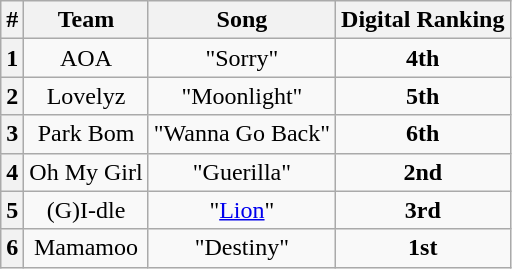<table class="wikitable plainrowheaders sortable" style="text-align:center">
<tr>
<th scope="col">#</th>
<th scope="col">Team</th>
<th scope="col">Song</th>
<th scope="col">Digital Ranking</th>
</tr>
<tr>
<th scope="row" style="text-align:center"><strong>1</strong></th>
<td>AOA</td>
<td>"Sorry"</td>
<td><strong>4th</strong></td>
</tr>
<tr>
<th scope="row" style="text-align:center"><strong>2</strong></th>
<td>Lovelyz</td>
<td>"Moonlight"</td>
<td><strong>5th</strong></td>
</tr>
<tr>
<th scope="row" style="text-align:center"><strong>3</strong></th>
<td>Park Bom</td>
<td>"Wanna Go Back"<br></td>
<td><strong>6th</strong></td>
</tr>
<tr>
<th scope="row" style="text-align:center"><strong>4</strong></th>
<td>Oh My Girl</td>
<td>"Guerilla"<br></td>
<td><strong>2nd</strong></td>
</tr>
<tr>
<th scope="row" style="text-align:center"><strong>5</strong></th>
<td>(G)I-dle</td>
<td>"<a href='#'>Lion</a>"</td>
<td><strong>3rd</strong></td>
</tr>
<tr>
<th scope="row" style="text-align:center"><strong>6</strong></th>
<td>Mamamoo</td>
<td>"Destiny"<br></td>
<td><strong>1st</strong></td>
</tr>
</table>
